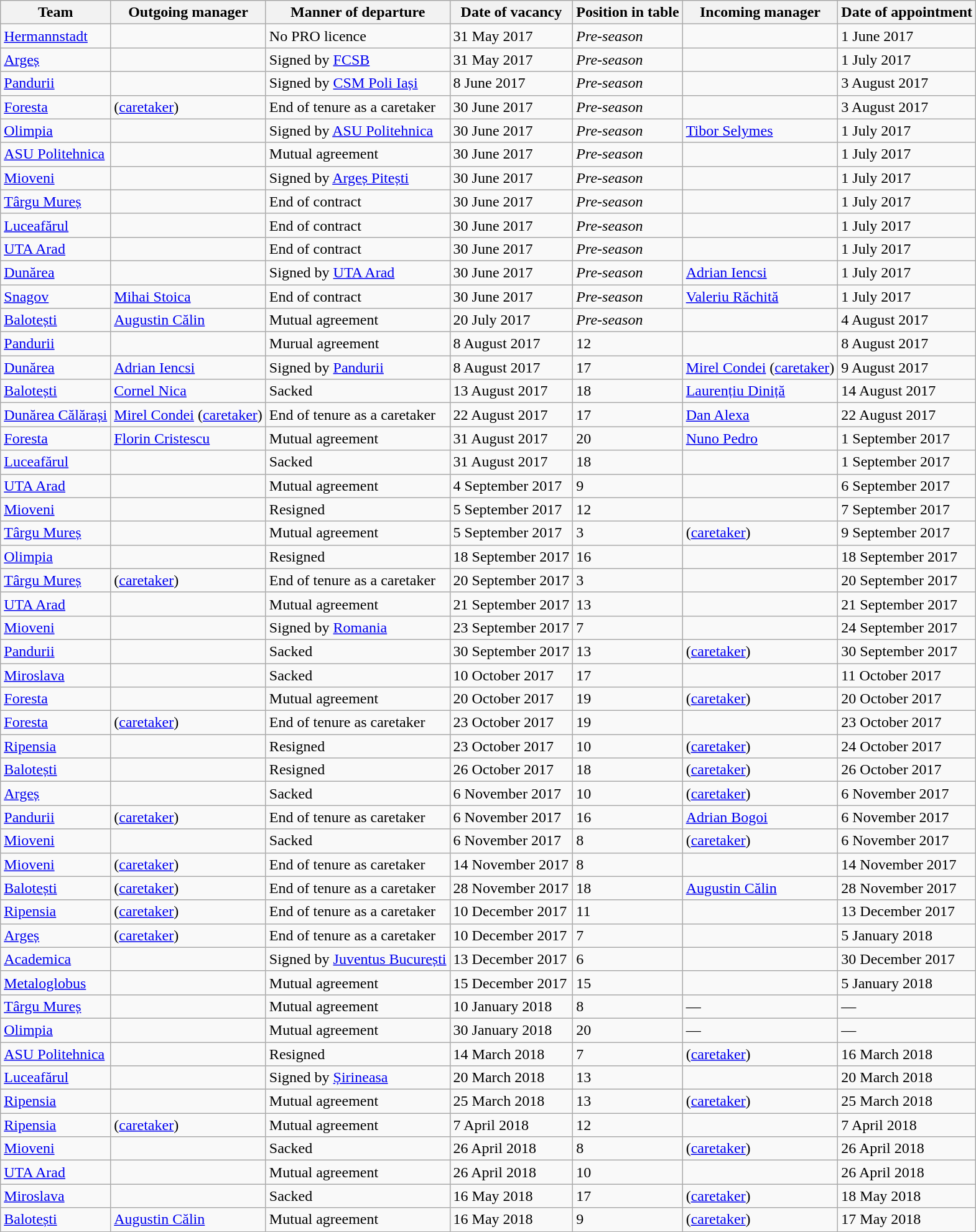<table class="wikitable sortable">
<tr>
<th>Team</th>
<th>Outgoing manager</th>
<th>Manner of departure</th>
<th>Date of vacancy</th>
<th>Position in table</th>
<th>Incoming manager</th>
<th>Date of appointment</th>
</tr>
<tr>
<td><a href='#'>Hermannstadt</a></td>
<td> </td>
<td>No PRO licence</td>
<td>31 May 2017</td>
<td rowspan=1><em>Pre-season</em></td>
<td> </td>
<td>1 June 2017</td>
</tr>
<tr>
<td><a href='#'>Argeș</a></td>
<td> </td>
<td>Signed by <a href='#'>FCSB</a></td>
<td>31 May 2017</td>
<td><em>Pre-season</em></td>
<td> </td>
<td>1 July 2017</td>
</tr>
<tr>
<td><a href='#'>Pandurii</a></td>
<td> </td>
<td>Signed by <a href='#'>CSM Poli Iași</a></td>
<td>8 June 2017</td>
<td><em>Pre-season</em></td>
<td> </td>
<td>3 August 2017</td>
</tr>
<tr>
<td><a href='#'>Foresta</a></td>
<td>  (<a href='#'>caretaker</a>)</td>
<td>End of tenure as a caretaker</td>
<td>30 June 2017</td>
<td><em>Pre-season</em></td>
<td> </td>
<td>3 August 2017</td>
</tr>
<tr>
<td><a href='#'>Olimpia</a></td>
<td> </td>
<td>Signed by <a href='#'>ASU Politehnica</a></td>
<td>30 June 2017</td>
<td><em>Pre-season</em></td>
<td> <a href='#'>Tibor Selymes</a></td>
<td>1 July 2017</td>
</tr>
<tr>
<td><a href='#'>ASU Politehnica</a></td>
<td> </td>
<td>Mutual agreement</td>
<td>30 June 2017</td>
<td><em>Pre-season</em></td>
<td> </td>
<td>1 July 2017</td>
</tr>
<tr>
<td><a href='#'>Mioveni</a></td>
<td> </td>
<td>Signed by <a href='#'>Argeș Pitești</a></td>
<td>30 June 2017</td>
<td><em>Pre-season</em></td>
<td> </td>
<td>1 July 2017</td>
</tr>
<tr>
<td><a href='#'>Târgu Mureș</a></td>
<td> </td>
<td>End of contract</td>
<td>30 June 2017</td>
<td><em>Pre-season</em></td>
<td> </td>
<td>1 July 2017</td>
</tr>
<tr>
<td><a href='#'>Luceafărul</a></td>
<td> </td>
<td>End of contract</td>
<td>30 June 2017</td>
<td><em>Pre-season</em></td>
<td> </td>
<td>1 July 2017</td>
</tr>
<tr>
<td><a href='#'>UTA Arad</a></td>
<td> </td>
<td>End of contract</td>
<td>30 June 2017</td>
<td><em>Pre-season</em></td>
<td> </td>
<td>1 July 2017</td>
</tr>
<tr>
<td><a href='#'>Dunărea</a></td>
<td> </td>
<td>Signed by <a href='#'>UTA Arad</a></td>
<td>30 June 2017</td>
<td><em>Pre-season</em></td>
<td> <a href='#'>Adrian Iencsi</a></td>
<td>1 July 2017</td>
</tr>
<tr>
<td><a href='#'>Snagov</a></td>
<td> <a href='#'>Mihai Stoica</a></td>
<td>End of contract</td>
<td>30 June 2017</td>
<td><em>Pre-season</em></td>
<td> <a href='#'>Valeriu Răchită</a></td>
<td>1 July 2017</td>
</tr>
<tr>
<td><a href='#'>Balotești</a></td>
<td> <a href='#'>Augustin Călin</a></td>
<td>Mutual agreement</td>
<td>20 July 2017</td>
<td><em>Pre-season</em></td>
<td> </td>
<td>4 August 2017</td>
</tr>
<tr>
<td><a href='#'>Pandurii</a></td>
<td> </td>
<td>Murual agreement</td>
<td>8 August 2017</td>
<td>12</td>
<td> </td>
<td>8 August 2017</td>
</tr>
<tr>
<td><a href='#'>Dunărea</a></td>
<td> <a href='#'>Adrian Iencsi</a></td>
<td>Signed by <a href='#'>Pandurii</a></td>
<td>8 August 2017</td>
<td>17</td>
<td> <a href='#'>Mirel Condei</a> (<a href='#'>caretaker</a>)</td>
<td>9 August 2017</td>
</tr>
<tr>
<td><a href='#'>Balotești</a></td>
<td> <a href='#'>Cornel Nica</a></td>
<td>Sacked</td>
<td>13 August 2017</td>
<td>18</td>
<td> <a href='#'>Laurențiu Diniță</a></td>
<td>14 August 2017</td>
</tr>
<tr>
<td><a href='#'>Dunărea Călărași</a></td>
<td> <a href='#'>Mirel Condei</a> (<a href='#'>caretaker</a>)</td>
<td>End of tenure as a caretaker</td>
<td>22 August 2017</td>
<td>17</td>
<td> <a href='#'>Dan Alexa</a></td>
<td>22 August 2017</td>
</tr>
<tr>
<td><a href='#'>Foresta</a></td>
<td> <a href='#'>Florin Cristescu</a></td>
<td>Mutual agreement</td>
<td>31 August 2017</td>
<td>20</td>
<td> <a href='#'>Nuno Pedro</a></td>
<td>1 September 2017</td>
</tr>
<tr>
<td><a href='#'>Luceafărul</a></td>
<td> </td>
<td>Sacked</td>
<td>31 August 2017</td>
<td>18</td>
<td> </td>
<td>1 September 2017</td>
</tr>
<tr>
<td><a href='#'>UTA Arad</a></td>
<td> </td>
<td>Mutual agreement</td>
<td>4 September 2017</td>
<td>9</td>
<td> </td>
<td>6 September 2017</td>
</tr>
<tr>
<td><a href='#'>Mioveni</a></td>
<td> </td>
<td>Resigned</td>
<td>5 September 2017</td>
<td>12</td>
<td> </td>
<td>7 September 2017</td>
</tr>
<tr>
<td><a href='#'>Târgu Mureș</a></td>
<td> </td>
<td>Mutual agreement</td>
<td>5 September 2017</td>
<td>3</td>
<td>  (<a href='#'>caretaker</a>)</td>
<td>9 September 2017</td>
</tr>
<tr>
<td><a href='#'>Olimpia</a></td>
<td> </td>
<td>Resigned</td>
<td>18 September 2017</td>
<td>16</td>
<td> </td>
<td>18 September 2017</td>
</tr>
<tr>
<td><a href='#'>Târgu Mureș</a></td>
<td>  (<a href='#'>caretaker</a>)</td>
<td>End of tenure as a caretaker</td>
<td>20 September 2017</td>
<td>3</td>
<td> </td>
<td>20 September 2017</td>
</tr>
<tr>
<td><a href='#'>UTA Arad</a></td>
<td> </td>
<td>Mutual agreement</td>
<td>21 September 2017</td>
<td>13</td>
<td> </td>
<td>21 September 2017</td>
</tr>
<tr>
<td><a href='#'>Mioveni</a></td>
<td> </td>
<td>Signed by <a href='#'>Romania</a></td>
<td>23 September 2017</td>
<td>7</td>
<td> </td>
<td>24 September 2017</td>
</tr>
<tr>
<td><a href='#'>Pandurii</a></td>
<td> </td>
<td>Sacked</td>
<td>30 September 2017</td>
<td>13</td>
<td>  (<a href='#'>caretaker</a>)</td>
<td>30 September 2017</td>
</tr>
<tr>
<td><a href='#'>Miroslava</a></td>
<td> </td>
<td>Sacked</td>
<td>10 October 2017</td>
<td>17</td>
<td> </td>
<td>11 October 2017</td>
</tr>
<tr>
<td><a href='#'>Foresta</a></td>
<td> </td>
<td>Mutual agreement</td>
<td>20 October 2017</td>
<td>19</td>
<td>  (<a href='#'>caretaker</a>)</td>
<td>20 October 2017</td>
</tr>
<tr>
<td><a href='#'>Foresta</a></td>
<td>  (<a href='#'>caretaker</a>)</td>
<td>End of tenure as caretaker</td>
<td>23 October 2017</td>
<td>19</td>
<td> </td>
<td>23 October 2017</td>
</tr>
<tr>
<td><a href='#'>Ripensia</a></td>
<td> </td>
<td>Resigned</td>
<td>23 October 2017</td>
<td>10</td>
<td>  (<a href='#'>caretaker</a>)</td>
<td>24 October 2017</td>
</tr>
<tr>
<td><a href='#'>Balotești</a></td>
<td> </td>
<td>Resigned</td>
<td>26 October 2017</td>
<td>18</td>
<td>  (<a href='#'>caretaker</a>)</td>
<td>26 October 2017</td>
</tr>
<tr>
<td><a href='#'>Argeș</a></td>
<td> </td>
<td>Sacked</td>
<td>6 November 2017</td>
<td>10</td>
<td>  (<a href='#'>caretaker</a>)</td>
<td>6 November 2017</td>
</tr>
<tr>
<td><a href='#'>Pandurii</a></td>
<td>  (<a href='#'>caretaker</a>)</td>
<td>End of tenure as caretaker</td>
<td>6 November 2017</td>
<td>16</td>
<td> <a href='#'>Adrian Bogoi</a></td>
<td>6 November 2017</td>
</tr>
<tr>
<td><a href='#'>Mioveni</a></td>
<td> </td>
<td>Sacked</td>
<td>6 November 2017</td>
<td>8</td>
<td>  (<a href='#'>caretaker</a>)</td>
<td>6 November 2017</td>
</tr>
<tr>
<td><a href='#'>Mioveni</a></td>
<td>  (<a href='#'>caretaker</a>)</td>
<td>End of tenure as caretaker</td>
<td>14 November 2017</td>
<td>8</td>
<td> </td>
<td>14 November 2017</td>
</tr>
<tr>
<td><a href='#'>Balotești</a></td>
<td>  (<a href='#'>caretaker</a>)</td>
<td>End of tenure as a caretaker</td>
<td>28 November 2017</td>
<td>18</td>
<td> <a href='#'>Augustin Călin</a></td>
<td>28 November 2017</td>
</tr>
<tr>
<td><a href='#'>Ripensia</a></td>
<td>  (<a href='#'>caretaker</a>)</td>
<td>End of tenure as a caretaker</td>
<td>10 December 2017</td>
<td>11</td>
<td> </td>
<td>13 December 2017</td>
</tr>
<tr>
<td><a href='#'>Argeș</a></td>
<td>  (<a href='#'>caretaker</a>)</td>
<td>End of tenure as a caretaker</td>
<td>10 December 2017</td>
<td>7</td>
<td> </td>
<td>5 January 2018</td>
</tr>
<tr>
<td><a href='#'>Academica</a></td>
<td> </td>
<td>Signed by <a href='#'>Juventus București</a></td>
<td>13 December 2017</td>
<td>6</td>
<td> </td>
<td>30 December 2017</td>
</tr>
<tr>
<td><a href='#'>Metaloglobus</a></td>
<td> </td>
<td>Mutual agreement</td>
<td>15 December 2017</td>
<td>15</td>
<td> </td>
<td>5 January 2018</td>
</tr>
<tr>
<td><a href='#'>Târgu Mureș</a></td>
<td> </td>
<td>Mutual agreement</td>
<td>10 January 2018</td>
<td>8</td>
<td>—</td>
<td>—</td>
</tr>
<tr>
<td><a href='#'>Olimpia</a></td>
<td> </td>
<td>Mutual agreement</td>
<td>30 January 2018</td>
<td>20</td>
<td>—</td>
<td>—</td>
</tr>
<tr>
<td><a href='#'>ASU Politehnica</a></td>
<td> </td>
<td>Resigned</td>
<td>14 March 2018</td>
<td>7</td>
<td>  (<a href='#'>caretaker</a>)</td>
<td>16 March 2018</td>
</tr>
<tr>
<td><a href='#'>Luceafărul</a></td>
<td> </td>
<td>Signed by <a href='#'>Șirineasa</a></td>
<td>20 March 2018</td>
<td>13</td>
<td> </td>
<td>20 March 2018</td>
</tr>
<tr>
<td><a href='#'>Ripensia</a></td>
<td> </td>
<td>Mutual agreement</td>
<td>25 March 2018</td>
<td>13</td>
<td>  (<a href='#'>caretaker</a>)</td>
<td>25 March 2018</td>
</tr>
<tr>
<td><a href='#'>Ripensia</a></td>
<td>  (<a href='#'>caretaker</a>)</td>
<td>Mutual agreement</td>
<td>7 April 2018</td>
<td>12</td>
<td> </td>
<td>7 April 2018</td>
</tr>
<tr>
<td><a href='#'>Mioveni</a></td>
<td> </td>
<td>Sacked</td>
<td>26 April 2018</td>
<td>8</td>
<td>  (<a href='#'>caretaker</a>)</td>
<td>26 April 2018</td>
</tr>
<tr>
<td><a href='#'>UTA Arad</a></td>
<td> </td>
<td>Mutual agreement</td>
<td>26 April 2018</td>
<td>10</td>
<td> </td>
<td>26 April 2018</td>
</tr>
<tr>
<td><a href='#'>Miroslava</a></td>
<td> </td>
<td>Sacked</td>
<td>16 May 2018</td>
<td>17</td>
<td>  (<a href='#'>caretaker</a>)</td>
<td>18 May 2018</td>
</tr>
<tr>
<td><a href='#'>Balotești</a></td>
<td> <a href='#'>Augustin Călin</a></td>
<td>Mutual agreement</td>
<td>16 May 2018</td>
<td>9</td>
<td>  (<a href='#'>caretaker</a>)</td>
<td>17 May 2018</td>
</tr>
</table>
